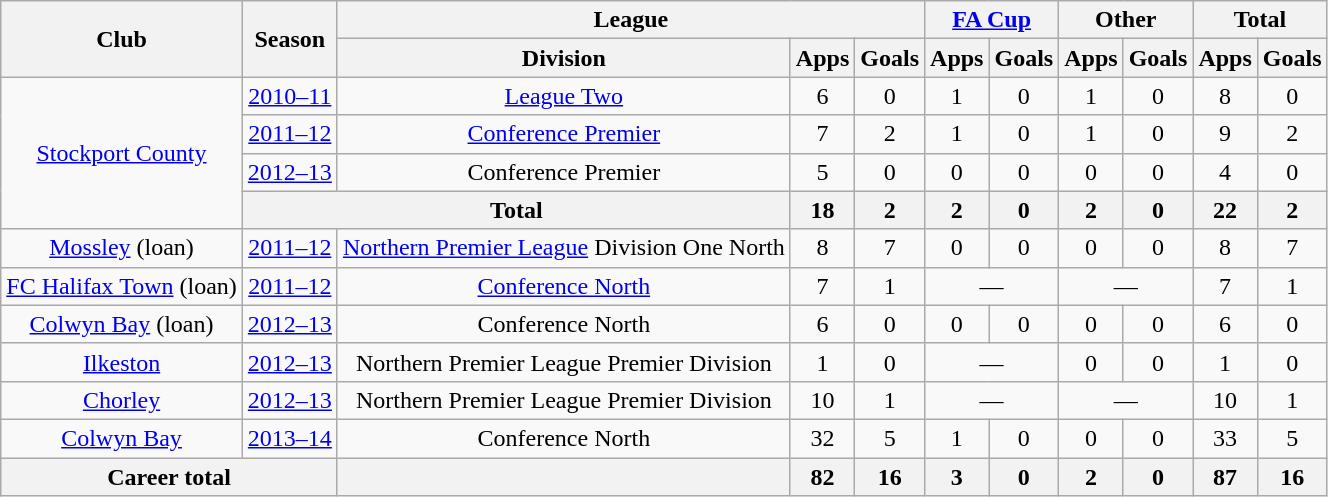<table class="wikitable" style="text-align:center">
<tr>
<th rowspan="2">Club</th>
<th rowspan="2">Season</th>
<th colspan="3">League</th>
<th colspan="2"><a href='#'>FA Cup</a></th>
<th colspan="2">Other</th>
<th colspan="2">Total</th>
</tr>
<tr>
<th>Division</th>
<th>Apps</th>
<th>Goals</th>
<th>Apps</th>
<th>Goals</th>
<th>Apps</th>
<th>Goals</th>
<th>Apps</th>
<th>Goals</th>
</tr>
<tr>
<td rowspan="4"><a href='#'>Stockport County</a></td>
<td><a href='#'>2010–11</a></td>
<td><a href='#'>League Two</a></td>
<td>6</td>
<td>0</td>
<td>1</td>
<td>0</td>
<td>1</td>
<td>0</td>
<td>8</td>
<td>0</td>
</tr>
<tr>
<td><a href='#'>2011–12</a></td>
<td><a href='#'>Conference Premier</a></td>
<td>7</td>
<td>2</td>
<td>1</td>
<td>0</td>
<td>1</td>
<td>0</td>
<td>9</td>
<td>2</td>
</tr>
<tr>
<td><a href='#'>2012–13</a></td>
<td>Conference Premier</td>
<td>5</td>
<td>0</td>
<td>0</td>
<td>0</td>
<td>0</td>
<td>0</td>
<td>4</td>
<td>0</td>
</tr>
<tr>
<th colspan="2">Total</th>
<th>18</th>
<th>2</th>
<th>2</th>
<th>0</th>
<th>2</th>
<th>0</th>
<th>22</th>
<th>2</th>
</tr>
<tr>
<td><a href='#'>Mossley</a> (loan)</td>
<td><a href='#'>2011–12</a></td>
<td><a href='#'>Northern Premier League</a> Division One North</td>
<td>8</td>
<td>7</td>
<td>0</td>
<td>0</td>
<td>0</td>
<td>0</td>
<td>8</td>
<td>7</td>
</tr>
<tr>
<td><a href='#'>FC Halifax Town</a> (loan)</td>
<td><a href='#'>2011–12</a></td>
<td><a href='#'>Conference North</a></td>
<td>7</td>
<td>1</td>
<td colspan="2">—</td>
<td colspan="2">—</td>
<td>7</td>
<td>1</td>
</tr>
<tr>
<td><a href='#'>Colwyn Bay</a> (loan)</td>
<td><a href='#'>2012–13</a></td>
<td>Conference North</td>
<td>6</td>
<td>0</td>
<td>0</td>
<td>0</td>
<td>0</td>
<td>0</td>
<td>6</td>
<td>0</td>
</tr>
<tr>
<td><a href='#'>Ilkeston</a></td>
<td><a href='#'>2012–13</a></td>
<td>Northern Premier League Premier Division</td>
<td>1</td>
<td>0</td>
<td colspan="2">—</td>
<td>0</td>
<td>0</td>
<td>1</td>
<td>0</td>
</tr>
<tr>
<td><a href='#'>Chorley</a></td>
<td><a href='#'>2012–13</a></td>
<td>Northern Premier League Premier Division</td>
<td>10</td>
<td>1</td>
<td colspan="2">—</td>
<td colspan="2">—</td>
<td>10</td>
<td>1</td>
</tr>
<tr>
<td><a href='#'>Colwyn Bay</a></td>
<td><a href='#'>2013–14</a></td>
<td>Conference North</td>
<td>32</td>
<td>5</td>
<td>1</td>
<td>0</td>
<td>0</td>
<td>0</td>
<td>33</td>
<td>5</td>
</tr>
<tr>
<th colspan="2">Career total</th>
<th></th>
<th>82</th>
<th>16</th>
<th>3</th>
<th>0</th>
<th>2</th>
<th>0</th>
<th>87</th>
<th>16</th>
</tr>
</table>
